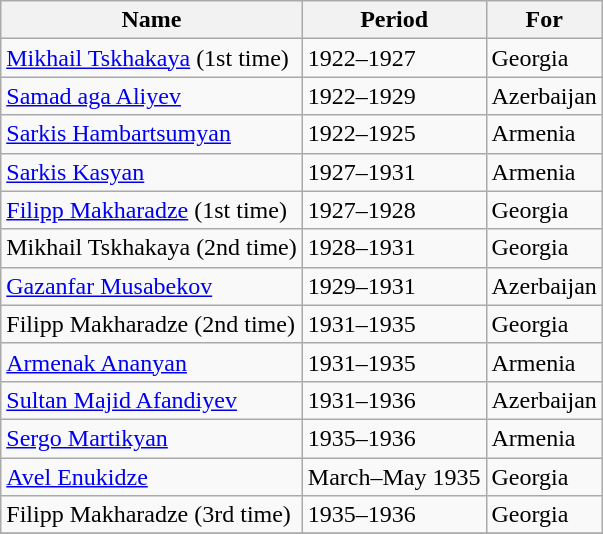<table class="wikitable">
<tr>
<th>Name</th>
<th>Period</th>
<th>For</th>
</tr>
<tr>
<td><a href='#'>Mikhail Tskhakaya</a> (1st time)</td>
<td>1922–1927</td>
<td>Georgia</td>
</tr>
<tr>
<td><a href='#'>Samad aga Aliyev</a></td>
<td>1922–1929</td>
<td>Azerbaijan</td>
</tr>
<tr>
<td><a href='#'>Sarkis Hambartsumyan</a></td>
<td>1922–1925</td>
<td>Armenia</td>
</tr>
<tr>
<td><a href='#'>Sarkis Kasyan</a></td>
<td>1927–1931</td>
<td>Armenia</td>
</tr>
<tr>
<td><a href='#'>Filipp Makharadze</a> (1st time)</td>
<td>1927–1928</td>
<td>Georgia</td>
</tr>
<tr>
<td>Mikhail Tskhakaya (2nd time)</td>
<td>1928–1931</td>
<td>Georgia</td>
</tr>
<tr>
<td><a href='#'>Gazanfar Musabekov</a></td>
<td>1929–1931</td>
<td>Azerbaijan</td>
</tr>
<tr>
<td>Filipp Makharadze (2nd time)</td>
<td>1931–1935</td>
<td>Georgia</td>
</tr>
<tr>
<td><a href='#'>Armenak Ananyan</a></td>
<td>1931–1935</td>
<td>Armenia</td>
</tr>
<tr>
<td><a href='#'>Sultan Majid Afandiyev</a></td>
<td>1931–1936</td>
<td>Azerbaijan</td>
</tr>
<tr>
<td><a href='#'>Sergo Martikyan</a></td>
<td>1935–1936</td>
<td>Armenia</td>
</tr>
<tr>
<td><a href='#'>Avel Enukidze</a></td>
<td>March–May 1935</td>
<td>Georgia</td>
</tr>
<tr>
<td>Filipp Makharadze (3rd time)</td>
<td>1935–1936</td>
<td>Georgia</td>
</tr>
<tr>
</tr>
</table>
